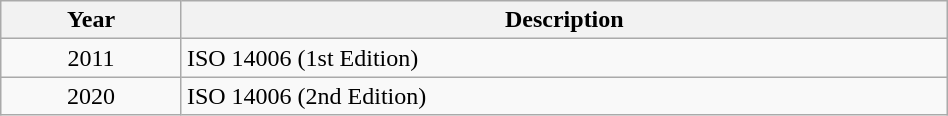<table class = "wikitable" font-size = 95%; width = 50%; background-color = transparent>
<tr>
<th>Year</th>
<th>Description</th>
</tr>
<tr>
<td align = "center">2011</td>
<td>ISO 14006 (1st Edition)</td>
</tr>
<tr>
<td align = "center">2020</td>
<td>ISO 14006 (2nd Edition)</td>
</tr>
</table>
